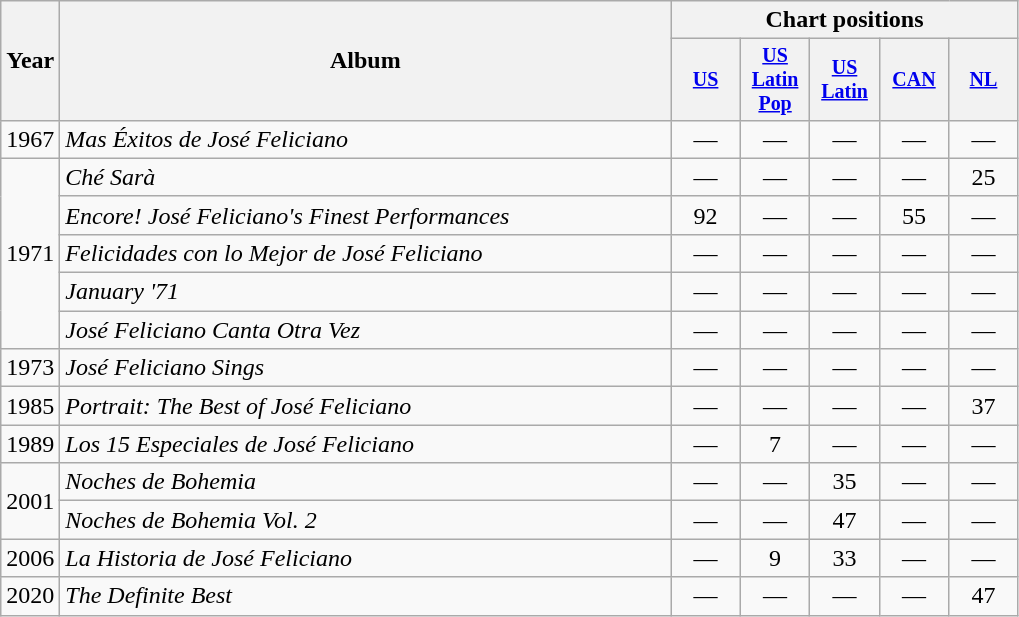<table class="wikitable" style="text-align:center;">
<tr>
<th rowspan="2">Year</th>
<th style="width:400px;" rowspan="2">Album</th>
<th colspan="5">Chart positions</th>
</tr>
<tr style="font-size:smaller;">
<th style="width:40px;"><a href='#'>US</a><br></th>
<th style="width:40px;"><a href='#'>US<br>Latin Pop</a><br></th>
<th style="width:40px;"><a href='#'>US Latin</a><br></th>
<th style="width:40px;"><a href='#'>CAN</a></th>
<th style="width:40px;"><a href='#'>NL</a><br></th>
</tr>
<tr>
<td>1967</td>
<td style="text-align:left;"><em>Mas Éxitos de José Feliciano</em></td>
<td>—</td>
<td>—</td>
<td>—</td>
<td>—</td>
<td>—</td>
</tr>
<tr>
<td rowspan="5">1971</td>
<td style="text-align:left;"><em>Ché Sarà</em></td>
<td>—</td>
<td>—</td>
<td>—</td>
<td>—</td>
<td>25</td>
</tr>
<tr>
<td style="text-align:left;"><em>Encore! José Feliciano's Finest Performances</em></td>
<td>92</td>
<td>—</td>
<td>—</td>
<td>55</td>
<td>—</td>
</tr>
<tr>
<td style="text-align:left;"><em>Felicidades con lo Mejor de José Feliciano</em></td>
<td>—</td>
<td>—</td>
<td>—</td>
<td>—</td>
<td>—</td>
</tr>
<tr>
<td style="text-align:left;"><em>January '71</em></td>
<td>—</td>
<td>—</td>
<td>—</td>
<td>—</td>
<td>—</td>
</tr>
<tr>
<td style="text-align:left;"><em>José Feliciano Canta Otra Vez</em></td>
<td>—</td>
<td>—</td>
<td>—</td>
<td>—</td>
<td>—</td>
</tr>
<tr>
<td>1973</td>
<td style="text-align:left;"><em>José Feliciano Sings</em></td>
<td>—</td>
<td>—</td>
<td>—</td>
<td>—</td>
<td>—</td>
</tr>
<tr>
<td>1985</td>
<td style="text-align:left;"><em>Portrait: The Best of José Feliciano</em></td>
<td>—</td>
<td>—</td>
<td>—</td>
<td>—</td>
<td>37</td>
</tr>
<tr>
<td>1989</td>
<td style="text-align:left;"><em>Los 15 Especiales de José Feliciano</em></td>
<td>—</td>
<td>7</td>
<td>—</td>
<td>—</td>
<td>—</td>
</tr>
<tr>
<td rowspan="2">2001</td>
<td style="text-align:left;"><em>Noches de Bohemia</em></td>
<td>—</td>
<td>—</td>
<td>35</td>
<td>—</td>
<td>—</td>
</tr>
<tr>
<td style="text-align:left;"><em>Noches de Bohemia Vol. 2</em></td>
<td>—</td>
<td>—</td>
<td>47</td>
<td>—</td>
<td>—</td>
</tr>
<tr>
<td>2006</td>
<td style="text-align:left;"><em>La Historia de José Feliciano</em></td>
<td>—</td>
<td>9</td>
<td>33</td>
<td>—</td>
<td>—</td>
</tr>
<tr>
<td>2020</td>
<td style="text-align:left;"><em>The Definite Best</em></td>
<td>—</td>
<td>—</td>
<td>—</td>
<td>—</td>
<td>47</td>
</tr>
</table>
